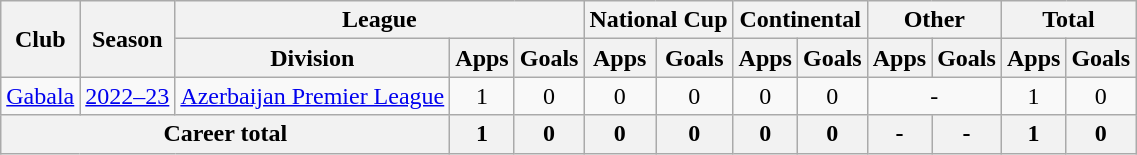<table class="wikitable" style="text-align: center;">
<tr>
<th rowspan="2">Club</th>
<th rowspan="2">Season</th>
<th colspan="3">League</th>
<th colspan="2">National Cup</th>
<th colspan="2">Continental</th>
<th colspan="2">Other</th>
<th colspan="2">Total</th>
</tr>
<tr>
<th>Division</th>
<th>Apps</th>
<th>Goals</th>
<th>Apps</th>
<th>Goals</th>
<th>Apps</th>
<th>Goals</th>
<th>Apps</th>
<th>Goals</th>
<th>Apps</th>
<th>Goals</th>
</tr>
<tr>
<td rowspan="1" valign="center"><a href='#'>Gabala</a></td>
<td><a href='#'>2022–23</a></td>
<td rowspan="1"><a href='#'>Azerbaijan Premier League</a></td>
<td>1</td>
<td>0</td>
<td>0</td>
<td>0</td>
<td>0</td>
<td>0</td>
<td colspan="2">-</td>
<td>1</td>
<td>0</td>
</tr>
<tr>
<th colspan="3">Career total</th>
<th>1</th>
<th>0</th>
<th>0</th>
<th>0</th>
<th>0</th>
<th>0</th>
<th>-</th>
<th>-</th>
<th>1</th>
<th>0</th>
</tr>
</table>
